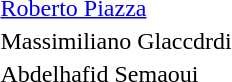<table>
<tr>
<th></th>
<td> <a href='#'>Roberto Piazza</a></td>
</tr>
<tr>
<th></th>
<td>Massimiliano Glaccdrdi</td>
</tr>
<tr>
<th></th>
<td>Abdelhafid Semaoui</td>
</tr>
</table>
